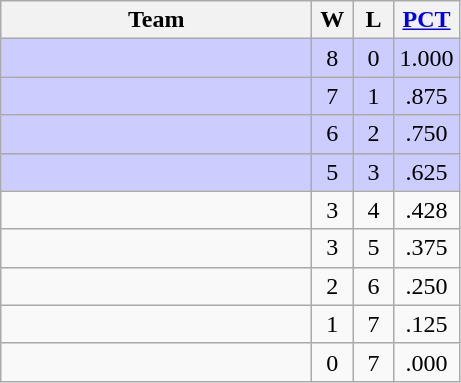<table class="wikitable" style="text-align:center;">
<tr>
<th width=200px>Team</th>
<th width=20px>W</th>
<th width=20px>L</th>
<th width=30px><a href='#'>PCT</a></th>
</tr>
<tr bgcolor="#CCCCFF">
<td align=left></td>
<td>8</td>
<td>0</td>
<td>1.000</td>
</tr>
<tr bgcolor="#CCCCFF">
<td align=left></td>
<td>7</td>
<td>1</td>
<td>.875</td>
</tr>
<tr bgcolor="#CCCCFF">
<td align=left><strong></strong></td>
<td>6</td>
<td>2</td>
<td>.750</td>
</tr>
<tr bgcolor="#CCCCFF">
<td align=left></td>
<td>5</td>
<td>3</td>
<td>.625</td>
</tr>
<tr>
<td align=left></td>
<td>3</td>
<td>4</td>
<td>.428</td>
</tr>
<tr>
<td align=left></td>
<td>3</td>
<td>5</td>
<td>.375</td>
</tr>
<tr>
<td align=left></td>
<td>2</td>
<td>6</td>
<td>.250</td>
</tr>
<tr>
<td align=left></td>
<td>1</td>
<td>7</td>
<td>.125</td>
</tr>
<tr>
<td align=left></td>
<td>0</td>
<td>7</td>
<td>.000</td>
</tr>
</table>
